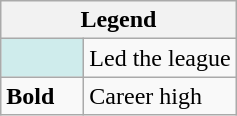<table class="wikitable">
<tr>
<th colspan="2">Legend</th>
</tr>
<tr>
<td style="background:#cfecec; width:3em;"></td>
<td>Led the league</td>
</tr>
<tr>
<td><strong>Bold</strong></td>
<td>Career high</td>
</tr>
</table>
